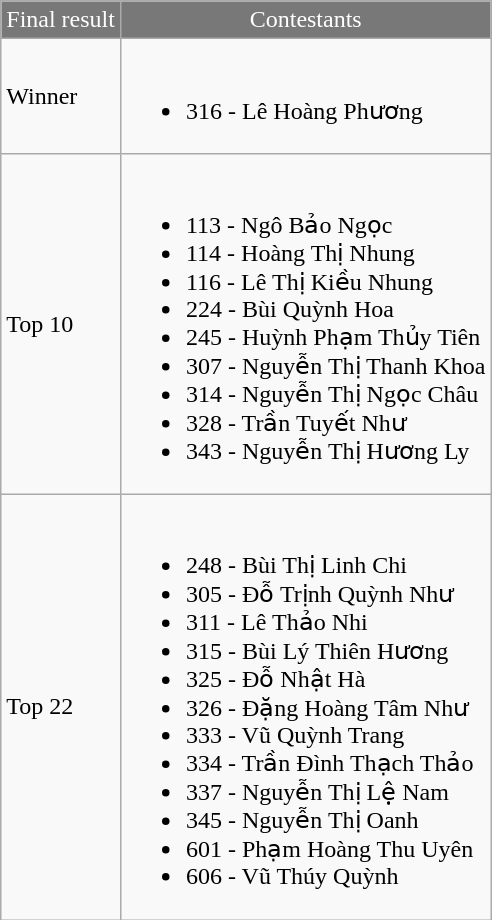<table class="wikitable">
<tr bgcolor="#787878" style="color:#FFFFFF" align="center">
<td>Final result</td>
<td>Contestants</td>
</tr>
<tr>
<td>Winner</td>
<td><br><ul><li>316 - Lê Hoàng Phương</li></ul></td>
</tr>
<tr>
<td>Top 10</td>
<td><br><ul><li>113 - Ngô Bảo Ngọc</li><li>114 - Hoàng Thị Nhung</li><li>116 - Lê Thị Kiều Nhung</li><li>224 - Bùi Quỳnh Hoa</li><li>245 - Huỳnh Phạm Thủy Tiên</li><li>307 - Nguyễn Thị Thanh Khoa</li><li>314 - Nguyễn Thị Ngọc Châu</li><li>328 - Trần Tuyết Như</li><li>343 - Nguyễn Thị Hương Ly</li></ul></td>
</tr>
<tr>
<td>Top 22</td>
<td><br><ul><li>248 - Bùi Thị Linh Chi</li><li>305 - Đỗ Trịnh Quỳnh Như</li><li>311 - Lê Thảo Nhi</li><li>315 - Bùi Lý Thiên Hương</li><li>325 - Đỗ Nhật Hà</li><li>326 - Đặng Hoàng Tâm Như</li><li>333 - Vũ Quỳnh Trang</li><li>334 - Trần Đình Thạch Thảo</li><li>337 - Nguyễn Thị Lệ Nam</li><li>345 - Nguyễn Thị Oanh</li><li>601 - Phạm Hoàng Thu Uyên</li><li>606 - Vũ Thúy Quỳnh</li></ul></td>
</tr>
</table>
